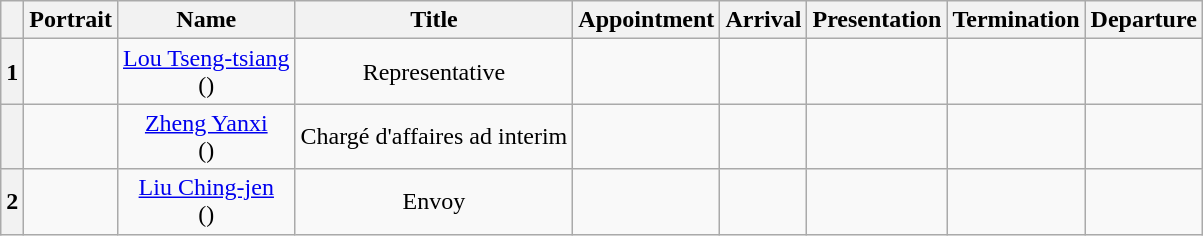<table class="wikitable sortable" style="text-align:center;">
<tr>
<th></th>
<th class="unsortable">Portrait</th>
<th>Name</th>
<th>Title</th>
<th>Appointment</th>
<th>Arrival</th>
<th>Presentation</th>
<th>Termination</th>
<th>Departure</th>
</tr>
<tr>
<th scope=row>1</th>
<td></td>
<td><a href='#'>Lou Tseng-tsiang</a><br>()</td>
<td>Representative</td>
<td></td>
<td></td>
<td></td>
<td></td>
</tr>
<tr>
<th scope=row></th>
<td></td>
<td><a href='#'>Zheng Yanxi</a><br>()</td>
<td>Chargé d'affaires ad interim</td>
<td></td>
<td></td>
<td></td>
<td></td>
<td></td>
</tr>
<tr>
<th scope=row>2</th>
<td></td>
<td><a href='#'>Liu Ching-jen</a><br>()</td>
<td>Envoy</td>
<td></td>
<td></td>
<td></td>
<td></td>
<td></td>
</tr>
</table>
